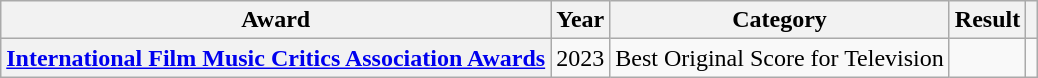<table class="wikitable plainrowheaders sortable plainrowheaders">
<tr>
<th scope="col">Award</th>
<th scope="col">Year</th>
<th scope="col">Category</th>
<th scope="col">Result</th>
<th scope="col" class="unsortable"></th>
</tr>
<tr>
<th scope="row"><a href='#'>International Film Music Critics Association Awards</a></th>
<td>2023</td>
<td>Best Original Score for Television</td>
<td></td>
<td align="center"><br></td>
</tr>
</table>
